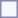<table style="border:1px solid #8888aa; background-color:#f7f8ff; padding:5px; font-size:95%; margin: 0px 12px 12px 0px;">
</table>
